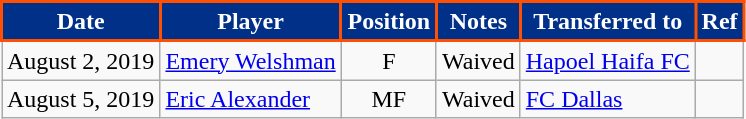<table class="wikitable" style="text-align:left; font-size:100%;">
<tr>
<th style="background:#003087; color:#FFFFFF; border:2px solid #FE5000;" scope="col">Date</th>
<th style="background:#003087; color:#FFFFFF; border:2px solid #FE5000;" scope="col">Player</th>
<th style="background:#003087; color:#FFFFFF; border:2px solid #FE5000;" scope="col">Position</th>
<th style="background:#003087; color:#FFFFFF; border:2px solid #FE5000;" scope="col">Notes</th>
<th style="background:#003087; color:#FFFFFF; border:2px solid #FE5000;" scope="col">Transferred to</th>
<th style="background:#003087; color:#FFFFFF; border:2px solid #FE5000;" scope="col">Ref</th>
</tr>
<tr>
<td>August 2, 2019</td>
<td> <a href='#'>Emery Welshman</a></td>
<td align=center>F</td>
<td>Waived</td>
<td> <a href='#'>Hapoel Haifa FC</a></td>
<td></td>
</tr>
<tr>
<td>August 5, 2019</td>
<td> <a href='#'>Eric Alexander</a></td>
<td align=center>MF</td>
<td>Waived</td>
<td> <a href='#'>FC Dallas</a></td>
<td></td>
</tr>
</table>
